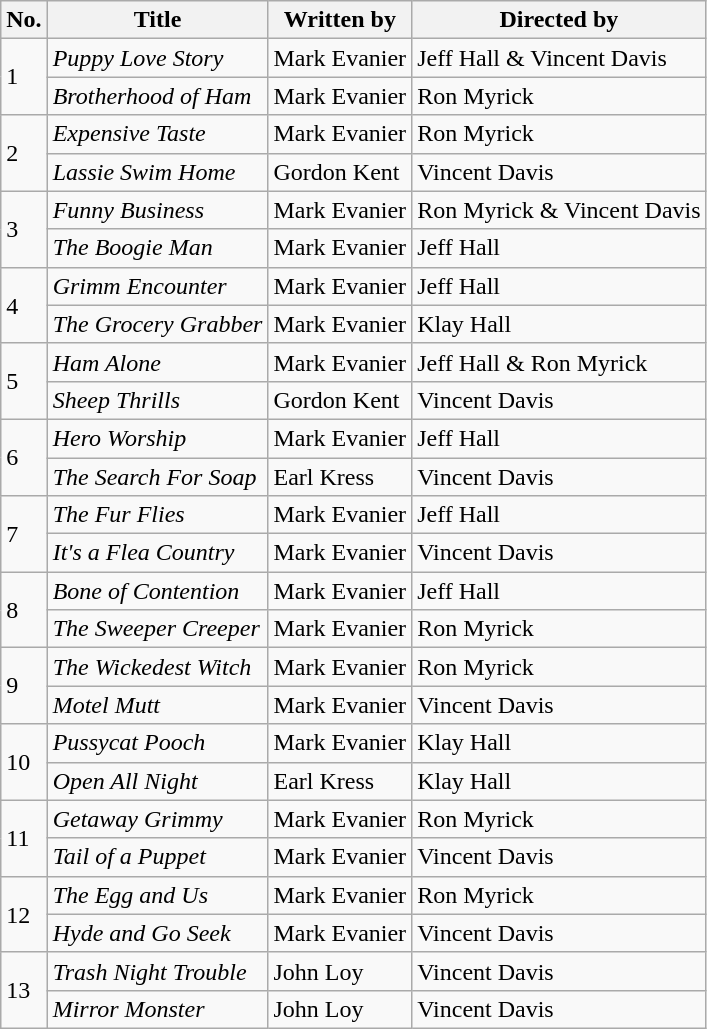<table class="wikitable">
<tr>
<th>No.</th>
<th>Title</th>
<th>Written by</th>
<th>Directed by</th>
</tr>
<tr>
<td rowspan="2">1</td>
<td><em>Puppy Love Story</em></td>
<td>Mark Evanier</td>
<td>Jeff Hall & Vincent Davis</td>
</tr>
<tr>
<td><em>Brotherhood of Ham</em></td>
<td>Mark Evanier</td>
<td>Ron Myrick</td>
</tr>
<tr>
<td rowspan="2">2</td>
<td><em>Expensive Taste</em></td>
<td>Mark Evanier</td>
<td>Ron Myrick</td>
</tr>
<tr>
<td><em>Lassie Swim Home</em></td>
<td>Gordon Kent</td>
<td>Vincent Davis</td>
</tr>
<tr>
<td rowspan="2">3</td>
<td><em>Funny Business</em></td>
<td>Mark Evanier</td>
<td>Ron Myrick & Vincent Davis</td>
</tr>
<tr>
<td><em>The Boogie Man</em></td>
<td>Mark Evanier</td>
<td>Jeff Hall</td>
</tr>
<tr>
<td rowspan="2">4</td>
<td><em>Grimm Encounter</em></td>
<td>Mark Evanier</td>
<td>Jeff Hall</td>
</tr>
<tr>
<td><em>The Grocery Grabber</em></td>
<td>Mark Evanier</td>
<td>Klay Hall</td>
</tr>
<tr>
<td rowspan="2">5</td>
<td><em>Ham Alone</em></td>
<td>Mark Evanier</td>
<td>Jeff Hall & Ron Myrick</td>
</tr>
<tr>
<td><em>Sheep Thrills</em></td>
<td>Gordon Kent</td>
<td>Vincent Davis</td>
</tr>
<tr>
<td rowspan="2">6</td>
<td><em>Hero Worship</em></td>
<td>Mark Evanier</td>
<td>Jeff Hall</td>
</tr>
<tr>
<td><em>The Search For Soap</em></td>
<td>Earl Kress</td>
<td>Vincent Davis</td>
</tr>
<tr>
<td rowspan="2">7</td>
<td><em>The Fur Flies</em></td>
<td>Mark Evanier</td>
<td>Jeff Hall</td>
</tr>
<tr>
<td><em>It's a Flea Country</em></td>
<td>Mark Evanier</td>
<td>Vincent Davis</td>
</tr>
<tr>
<td rowspan="2">8</td>
<td><em>Bone of Contention</em></td>
<td>Mark Evanier</td>
<td>Jeff Hall</td>
</tr>
<tr>
<td><em>The Sweeper Creeper</em></td>
<td>Mark Evanier</td>
<td>Ron Myrick</td>
</tr>
<tr>
<td rowspan="2">9</td>
<td><em>The Wickedest Witch</em></td>
<td>Mark Evanier</td>
<td>Ron Myrick</td>
</tr>
<tr>
<td><em>Motel Mutt</em></td>
<td>Mark Evanier</td>
<td>Vincent Davis</td>
</tr>
<tr>
<td rowspan="2">10</td>
<td><em>Pussycat Pooch</em></td>
<td>Mark Evanier</td>
<td>Klay Hall</td>
</tr>
<tr>
<td><em>Open All Night</em></td>
<td>Earl Kress</td>
<td>Klay Hall</td>
</tr>
<tr>
<td rowspan="2">11</td>
<td><em>Getaway Grimmy</em></td>
<td>Mark Evanier</td>
<td>Ron Myrick</td>
</tr>
<tr>
<td><em>Tail of a Puppet</em></td>
<td>Mark Evanier</td>
<td>Vincent Davis</td>
</tr>
<tr>
<td rowspan="2">12</td>
<td><em>The Egg and Us</em></td>
<td>Mark Evanier</td>
<td>Ron Myrick</td>
</tr>
<tr>
<td><em>Hyde and Go Seek</em></td>
<td>Mark Evanier</td>
<td>Vincent Davis</td>
</tr>
<tr>
<td rowspan="2">13</td>
<td><em>Trash Night Trouble</em></td>
<td>John Loy</td>
<td>Vincent Davis</td>
</tr>
<tr>
<td><em>Mirror Monster</em></td>
<td>John Loy</td>
<td>Vincent Davis</td>
</tr>
</table>
